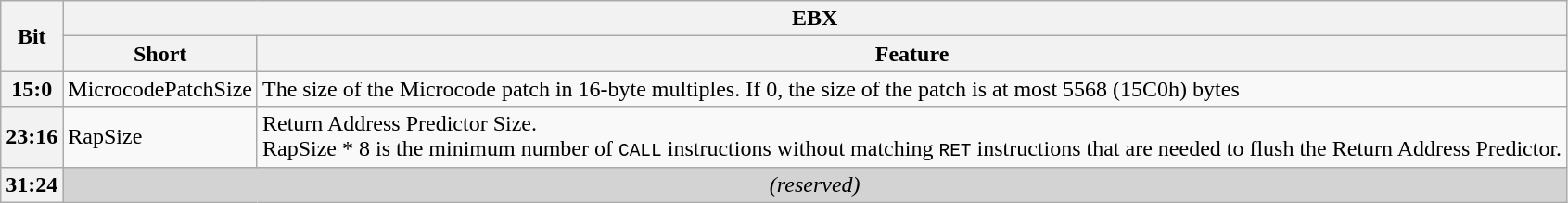<table class="wikitable">
<tr>
<th rowspan=2>Bit</th>
<th colspan=2>EBX</th>
</tr>
<tr>
<th>Short</th>
<th>Feature</th>
</tr>
<tr>
<th>15:0</th>
<td>MicrocodePatchSize</td>
<td>The size of the Microcode patch in 16-byte multiples. If 0, the size of the patch is at most 5568 (15C0h) bytes</td>
</tr>
<tr>
<th>23:16</th>
<td>RapSize</td>
<td>Return Address Predictor Size.<br>RapSize * 8 is the minimum number of <code>CALL</code> instructions without matching <code>RET</code> instructions that are needed to flush the Return Address Predictor.</td>
</tr>
<tr>
<th>31:24</th>
<td colspan="2" style="text-align:center; background:lightgrey;"><em>(reserved)</em></td>
</tr>
</table>
